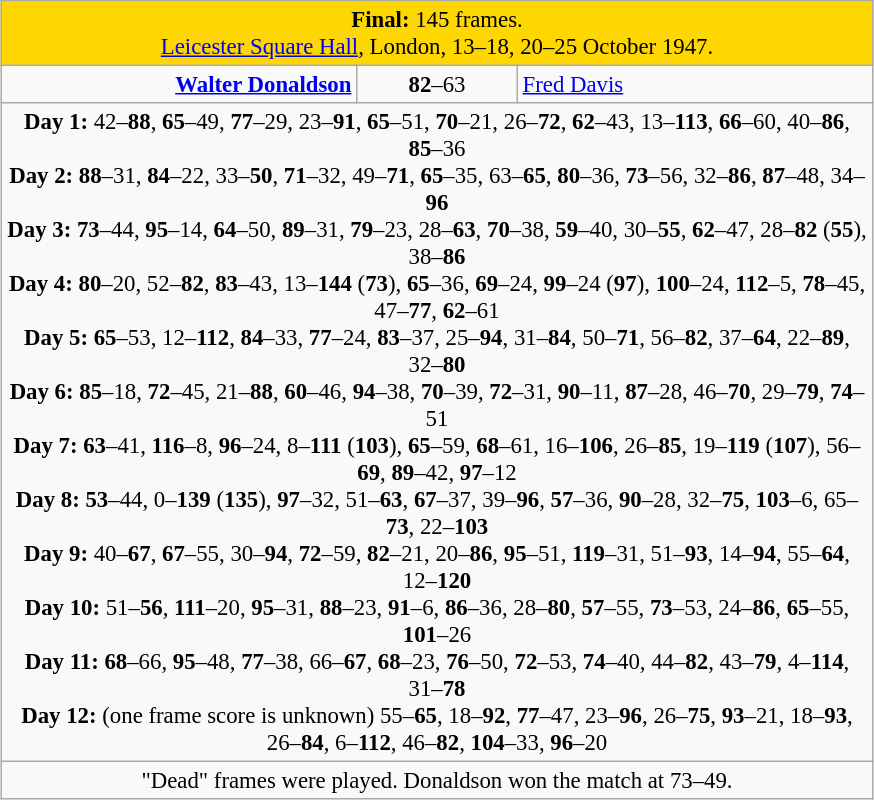<table class="wikitable" style="font-size: 95%; margin: 1em auto 1em auto;">
<tr>
<td colspan="3" align="center" bgcolor="#ffd700"><strong>Final:</strong> 145 frames.<br><a href='#'>Leicester Square Hall</a>, London, 13–18, 20–25 October 1947.</td>
</tr>
<tr>
<td width="230" align="right"><strong><a href='#'>Walter Donaldson</a></strong><br></td>
<td width="100" align="center"><strong>82</strong>–63</td>
<td width="230"><a href='#'>Fred Davis</a><br></td>
</tr>
<tr>
<td colspan="3" align="center" style="font-size: 100%"><strong>Day 1:</strong> 42–<strong>88</strong>, <strong>65</strong>–49, <strong>77</strong>–29, 23–<strong>91</strong>, <strong>65</strong>–51, <strong>70</strong>–21, 26–<strong>72</strong>, <strong>62</strong>–43, 13–<strong>113</strong>, <strong>66</strong>–60, 40–<strong>86</strong>, <strong>85</strong>–36<br><strong>Day 2:</strong> <strong>88</strong>–31, <strong>84</strong>–22, 33–<strong>50</strong>, <strong>71</strong>–32, 49–<strong>71</strong>, <strong>65</strong>–35, 63–<strong>65</strong>, <strong>80</strong>–36, <strong>73</strong>–56, 32–<strong>86</strong>, <strong>87</strong>–48, 34–<strong>96</strong><br><strong>Day 3:</strong> <strong>73</strong>–44, <strong>95</strong>–14, <strong>64</strong>–50, <strong>89</strong>–31, <strong>79</strong>–23, 28–<strong>63</strong>, <strong>70</strong>–38, <strong>59</strong>–40, 30–<strong>55</strong>, <strong>62</strong>–47, 28–<strong>82</strong> (<strong>55</strong>), 38–<strong>86</strong><br><strong>Day 4:</strong> <strong>80</strong>–20, 52–<strong>82</strong>, <strong>83</strong>–43, 13–<strong>144</strong> (<strong>73</strong>), <strong>65</strong>–36, <strong>69</strong>–24, <strong>99</strong>–24 (<strong>97</strong>), <strong>100</strong>–24, <strong>112</strong>–5, <strong>78</strong>–45, 47–<strong>77</strong>, <strong>62</strong>–61<br><strong>Day 5:</strong> <strong>65</strong>–53, 12–<strong>112</strong>, <strong>84</strong>–33, <strong>77</strong>–24, <strong>83</strong>–37, 25–<strong>94</strong>, 31–<strong>84</strong>, 50–<strong>71</strong>, 56–<strong>82</strong>, 37–<strong>64</strong>, 22–<strong>89</strong>, 32–<strong>80</strong><br><strong>Day 6:</strong> <strong>85</strong>–18, <strong>72</strong>–45, 21–<strong>88</strong>, <strong>60</strong>–46, <strong>94</strong>–38, <strong>70</strong>–39, <strong>72</strong>–31, <strong>90</strong>–11, <strong>87</strong>–28, 46–<strong>70</strong>, 29–<strong>79</strong>, <strong>74</strong>–51<br><strong>Day 7:</strong> <strong>63</strong>–41, <strong>116</strong>–8, <strong>96</strong>–24, 8–<strong>111</strong> (<strong>103</strong>), <strong>65</strong>–59, <strong>68</strong>–61, 16–<strong>106</strong>, 26–<strong>85</strong>, 19–<strong>119</strong> (<strong>107</strong>), 56–<strong>69</strong>, <strong>89</strong>–42, <strong>97</strong>–12<br><strong>Day 8:</strong> <strong>53</strong>–44, 0–<strong>139</strong> (<strong>135</strong>), <strong>97</strong>–32, 51–<strong>63</strong>, <strong>67</strong>–37, 39–<strong>96</strong>, <strong>57</strong>–36, <strong>90</strong>–28, 32–<strong>75</strong>, <strong>103</strong>–6, 65–<strong>73</strong>, 22–<strong>103</strong><br><strong>Day 9:</strong> 40–<strong>67</strong>, <strong>67</strong>–55, 30–<strong>94</strong>, <strong>72</strong>–59, <strong>82</strong>–21, 20–<strong>86</strong>, <strong>95</strong>–51, <strong>119</strong>–31, 51–<strong>93</strong>, 14–<strong>94</strong>, 55–<strong>64</strong>, 12–<strong>120</strong><br><strong>Day 10:</strong> 51–<strong>56</strong>, <strong>111</strong>–20, <strong>95</strong>–31, <strong>88</strong>–23, <strong>91</strong>–6, <strong>86</strong>–36, 28–<strong>80</strong>, <strong>57</strong>–55, <strong>73</strong>–53, 24–<strong>86</strong>, <strong>65</strong>–55, <strong>101</strong>–26<br><strong>Day 11:</strong> <strong>68</strong>–66, <strong>95</strong>–48, <strong>77</strong>–38, 66–<strong>67</strong>, <strong>68</strong>–23, <strong>76</strong>–50, <strong>72</strong>–53, <strong>74</strong>–40, 44–<strong>82</strong>, 43–<strong>79</strong>, 4–<strong>114</strong>, 31–<strong>78</strong><br><strong>Day 12:</strong> (one frame score is unknown) 55–<strong>65</strong>, 18–<strong>92</strong>, <strong>77</strong>–47, 23–<strong>96</strong>, 26–<strong>75</strong>, <strong>93</strong>–21, 18–<strong>93</strong>, 26–<strong>84</strong>, 6–<strong>112</strong>, 46–<strong>82</strong>, <strong>104</strong>–33, <strong>96</strong>–20</td>
</tr>
<tr>
<td colspan="3" align="center">"Dead" frames were played. Donaldson won the match at 73–49.</td>
</tr>
</table>
